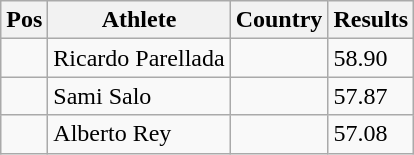<table class="wikitable wikble">
<tr>
<th>Pos</th>
<th>Athlete</th>
<th>Country</th>
<th>Results</th>
</tr>
<tr>
<td align="center"></td>
<td>Ricardo Parellada</td>
<td></td>
<td>58.90</td>
</tr>
<tr>
<td align="center"></td>
<td>Sami Salo</td>
<td></td>
<td>57.87</td>
</tr>
<tr>
<td align="center"></td>
<td>Alberto Rey</td>
<td></td>
<td>57.08</td>
</tr>
</table>
